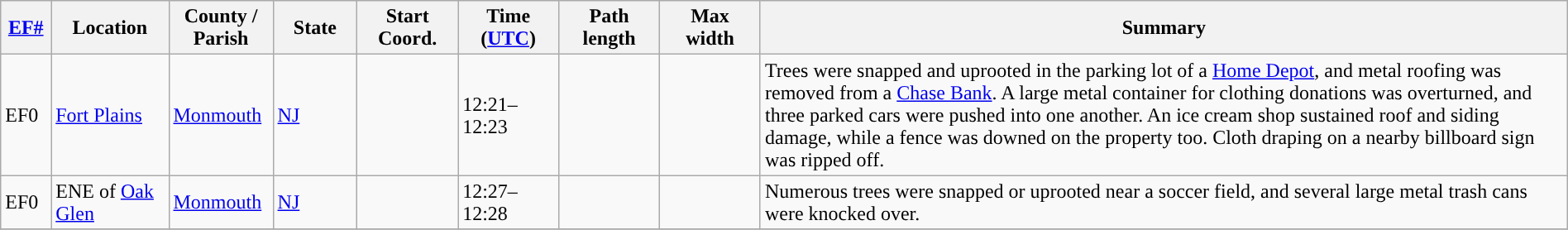<table class="wikitable sortable" style="width:100%;">
<tr>
<th scope="col"  style="width:3%; text-align:center;"><a href='#'>EF#</a></th>
<th scope="col"  style="width:7%; text-align:center;" class="unsortable">Location</th>
<th scope="col"  style="width:6%; text-align:center;" class="unsortable">County / Parish</th>
<th scope="col"  style="width:5%; text-align:center;">State</th>
<th scope="col"  style="width:6%; text-align:center;">Start Coord.</th>
<th scope="col"  style="width:6%; text-align:center;">Time (<a href='#'>UTC</a>)</th>
<th scope="col"  style="width:6%; text-align:center;">Path length</th>
<th scope="col"  style="width:6%; text-align:center;">Max width</th>
<th scope="col" class="unsortable" style="width:48%; text-align:center;">Summary</th>
</tr>
<tr>
<td>EF0</td>
<td><a href='#'>Fort Plains</a></td>
<td><a href='#'>Monmouth</a></td>
<td><a href='#'>NJ</a></td>
<td></td>
<td>12:21–12:23</td>
<td></td>
<td></td>
<td>Trees were snapped and uprooted in the parking lot of a <a href='#'>Home Depot</a>, and metal roofing was removed from a <a href='#'>Chase Bank</a>. A large metal container for clothing donations was overturned, and three parked cars were pushed into one another. An ice cream shop sustained roof and siding damage, while a fence was downed on the property too. Cloth draping on a nearby billboard sign was ripped off.</td>
</tr>
<tr>
<td>EF0</td>
<td>ENE of <a href='#'>Oak Glen</a></td>
<td><a href='#'>Monmouth</a></td>
<td><a href='#'>NJ</a></td>
<td></td>
<td>12:27–12:28</td>
<td></td>
<td></td>
<td>Numerous trees were snapped or uprooted near a soccer field, and several large metal trash cans were knocked over.</td>
</tr>
<tr>
</tr>
</table>
